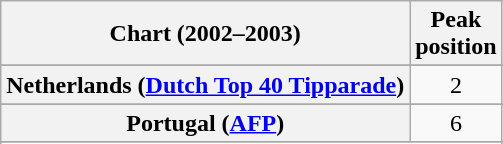<table class="wikitable sortable plainrowheaders" style="text-align:center">
<tr>
<th>Chart (2002–2003)</th>
<th>Peak<br>position</th>
</tr>
<tr>
</tr>
<tr>
</tr>
<tr>
</tr>
<tr>
</tr>
<tr>
</tr>
<tr>
<th scope="row">Netherlands (<a href='#'>Dutch Top 40 Tipparade</a>)</th>
<td>2</td>
</tr>
<tr>
</tr>
<tr>
<th scope="row">Portugal (<a href='#'>AFP</a>)</th>
<td>6</td>
</tr>
<tr>
</tr>
<tr>
</tr>
<tr>
</tr>
<tr>
</tr>
<tr>
</tr>
</table>
